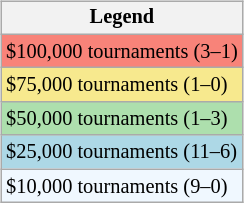<table>
<tr valign=top>
<td><br><table class="wikitable" style=font-size:85%>
<tr>
<th>Legend</th>
</tr>
<tr style="background:#f88379;">
<td>$100,000 tournaments (3–1)</td>
</tr>
<tr style="background:#f7e98e;">
<td>$75,000 tournaments (1–0)</td>
</tr>
<tr style="background:#addfad;">
<td>$50,000 tournaments (1–3)</td>
</tr>
<tr style="background:lightblue;">
<td>$25,000 tournaments (11–6)</td>
</tr>
<tr style="background:#f0f8ff;">
<td>$10,000 tournaments (9–0)</td>
</tr>
</table>
</td>
<td></td>
</tr>
</table>
